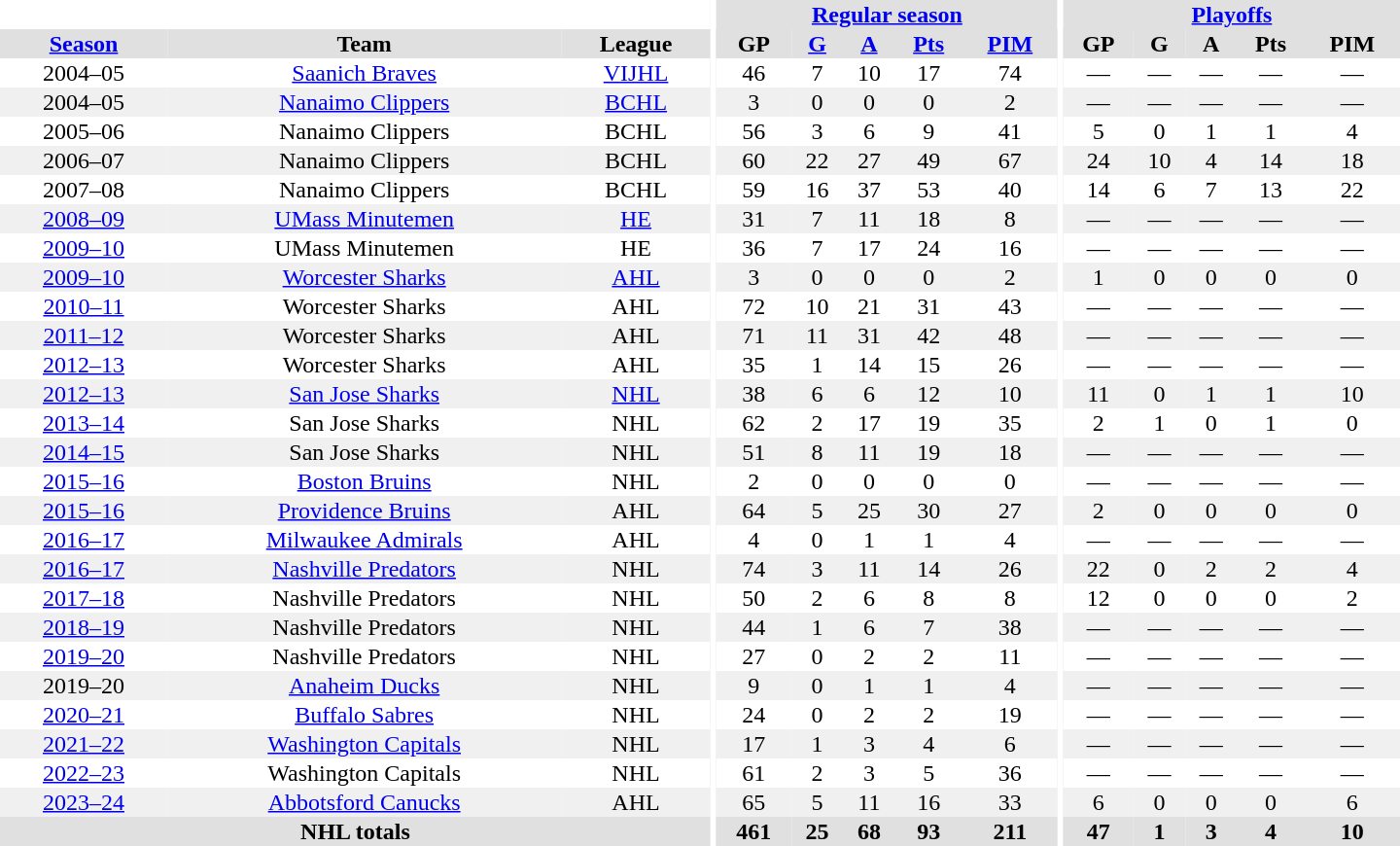<table border="0" cellpadding="1" cellspacing="0" style="text-align:center; width:60em">
<tr bgcolor="#e0e0e0">
<th colspan="3" bgcolor="#ffffff"></th>
<th rowspan="99" bgcolor="#ffffff"></th>
<th colspan="5"><a href='#'>Regular season</a></th>
<th rowspan="99" bgcolor="#ffffff"></th>
<th colspan="5"><a href='#'>Playoffs</a></th>
</tr>
<tr bgcolor="#e0e0e0">
<th><a href='#'>Season</a></th>
<th>Team</th>
<th>League</th>
<th>GP</th>
<th><a href='#'>G</a></th>
<th><a href='#'>A</a></th>
<th><a href='#'>Pts</a></th>
<th><a href='#'>PIM</a></th>
<th>GP</th>
<th>G</th>
<th>A</th>
<th>Pts</th>
<th>PIM</th>
</tr>
<tr>
<td>2004–05</td>
<td><a href='#'>Saanich Braves</a></td>
<td><a href='#'>VIJHL</a></td>
<td>46</td>
<td>7</td>
<td>10</td>
<td>17</td>
<td>74</td>
<td>—</td>
<td>—</td>
<td>—</td>
<td>—</td>
<td>—</td>
</tr>
<tr bgcolor="#f0f0f0">
<td>2004–05</td>
<td><a href='#'>Nanaimo Clippers</a></td>
<td><a href='#'>BCHL</a></td>
<td>3</td>
<td>0</td>
<td>0</td>
<td>0</td>
<td>2</td>
<td>—</td>
<td>—</td>
<td>—</td>
<td>—</td>
<td>—</td>
</tr>
<tr>
<td>2005–06</td>
<td>Nanaimo Clippers</td>
<td>BCHL</td>
<td>56</td>
<td>3</td>
<td>6</td>
<td>9</td>
<td>41</td>
<td>5</td>
<td>0</td>
<td>1</td>
<td>1</td>
<td>4</td>
</tr>
<tr bgcolor="#f0f0f0">
<td>2006–07</td>
<td>Nanaimo Clippers</td>
<td>BCHL</td>
<td>60</td>
<td>22</td>
<td>27</td>
<td>49</td>
<td>67</td>
<td>24</td>
<td>10</td>
<td>4</td>
<td>14</td>
<td>18</td>
</tr>
<tr>
<td>2007–08</td>
<td>Nanaimo Clippers</td>
<td>BCHL</td>
<td>59</td>
<td>16</td>
<td>37</td>
<td>53</td>
<td>40</td>
<td>14</td>
<td>6</td>
<td>7</td>
<td>13</td>
<td>22</td>
</tr>
<tr bgcolor="#f0f0f0">
<td><a href='#'>2008–09</a></td>
<td><a href='#'>UMass Minutemen</a></td>
<td><a href='#'>HE</a></td>
<td>31</td>
<td>7</td>
<td>11</td>
<td>18</td>
<td>8</td>
<td>—</td>
<td>—</td>
<td>—</td>
<td>—</td>
<td>—</td>
</tr>
<tr>
<td><a href='#'>2009–10</a></td>
<td>UMass Minutemen</td>
<td>HE</td>
<td>36</td>
<td>7</td>
<td>17</td>
<td>24</td>
<td>16</td>
<td>—</td>
<td>—</td>
<td>—</td>
<td>—</td>
<td>—</td>
</tr>
<tr bgcolor="#f0f0f0">
<td><a href='#'>2009–10</a></td>
<td><a href='#'>Worcester Sharks</a></td>
<td><a href='#'>AHL</a></td>
<td>3</td>
<td>0</td>
<td>0</td>
<td>0</td>
<td>2</td>
<td>1</td>
<td>0</td>
<td>0</td>
<td>0</td>
<td>0</td>
</tr>
<tr>
<td><a href='#'>2010–11</a></td>
<td>Worcester Sharks</td>
<td>AHL</td>
<td>72</td>
<td>10</td>
<td>21</td>
<td>31</td>
<td>43</td>
<td>—</td>
<td>—</td>
<td>—</td>
<td>—</td>
<td>—</td>
</tr>
<tr bgcolor="#f0f0f0">
<td><a href='#'>2011–12</a></td>
<td>Worcester Sharks</td>
<td>AHL</td>
<td>71</td>
<td>11</td>
<td>31</td>
<td>42</td>
<td>48</td>
<td>—</td>
<td>—</td>
<td>—</td>
<td>—</td>
<td>—</td>
</tr>
<tr>
<td><a href='#'>2012–13</a></td>
<td>Worcester Sharks</td>
<td>AHL</td>
<td>35</td>
<td>1</td>
<td>14</td>
<td>15</td>
<td>26</td>
<td>—</td>
<td>—</td>
<td>—</td>
<td>—</td>
<td>—</td>
</tr>
<tr bgcolor="#f0f0f0">
<td><a href='#'>2012–13</a></td>
<td><a href='#'>San Jose Sharks</a></td>
<td><a href='#'>NHL</a></td>
<td>38</td>
<td>6</td>
<td>6</td>
<td>12</td>
<td>10</td>
<td>11</td>
<td>0</td>
<td>1</td>
<td>1</td>
<td>10</td>
</tr>
<tr>
<td><a href='#'>2013–14</a></td>
<td>San Jose Sharks</td>
<td>NHL</td>
<td>62</td>
<td>2</td>
<td>17</td>
<td>19</td>
<td>35</td>
<td>2</td>
<td>1</td>
<td>0</td>
<td>1</td>
<td>0</td>
</tr>
<tr bgcolor="#f0f0f0">
<td><a href='#'>2014–15</a></td>
<td>San Jose Sharks</td>
<td>NHL</td>
<td>51</td>
<td>8</td>
<td>11</td>
<td>19</td>
<td>18</td>
<td>—</td>
<td>—</td>
<td>—</td>
<td>—</td>
<td>—</td>
</tr>
<tr>
<td><a href='#'>2015–16</a></td>
<td><a href='#'>Boston Bruins</a></td>
<td>NHL</td>
<td>2</td>
<td>0</td>
<td>0</td>
<td>0</td>
<td>0</td>
<td>—</td>
<td>—</td>
<td>—</td>
<td>—</td>
<td>—</td>
</tr>
<tr bgcolor="#f0f0f0">
<td><a href='#'>2015–16</a></td>
<td><a href='#'>Providence Bruins</a></td>
<td>AHL</td>
<td>64</td>
<td>5</td>
<td>25</td>
<td>30</td>
<td>27</td>
<td>2</td>
<td>0</td>
<td>0</td>
<td>0</td>
<td>0</td>
</tr>
<tr>
<td><a href='#'>2016–17</a></td>
<td><a href='#'>Milwaukee Admirals</a></td>
<td>AHL</td>
<td>4</td>
<td>0</td>
<td>1</td>
<td>1</td>
<td>4</td>
<td>—</td>
<td>—</td>
<td>—</td>
<td>—</td>
<td>—</td>
</tr>
<tr bgcolor="#f0f0f0">
<td><a href='#'>2016–17</a></td>
<td><a href='#'>Nashville Predators</a></td>
<td>NHL</td>
<td>74</td>
<td>3</td>
<td>11</td>
<td>14</td>
<td>26</td>
<td>22</td>
<td>0</td>
<td>2</td>
<td>2</td>
<td>4</td>
</tr>
<tr>
<td><a href='#'>2017–18</a></td>
<td>Nashville Predators</td>
<td>NHL</td>
<td>50</td>
<td>2</td>
<td>6</td>
<td>8</td>
<td>8</td>
<td>12</td>
<td>0</td>
<td>0</td>
<td>0</td>
<td>2</td>
</tr>
<tr bgcolor="#f0f0f0">
<td><a href='#'>2018–19</a></td>
<td>Nashville Predators</td>
<td>NHL</td>
<td>44</td>
<td>1</td>
<td>6</td>
<td>7</td>
<td>38</td>
<td>—</td>
<td>—</td>
<td>—</td>
<td>—</td>
<td>—</td>
</tr>
<tr>
<td><a href='#'>2019–20</a></td>
<td>Nashville Predators</td>
<td>NHL</td>
<td>27</td>
<td>0</td>
<td>2</td>
<td>2</td>
<td>11</td>
<td>—</td>
<td>—</td>
<td>—</td>
<td>—</td>
<td>—</td>
</tr>
<tr bgcolor="#f0f0f0">
<td>2019–20</td>
<td><a href='#'>Anaheim Ducks</a></td>
<td>NHL</td>
<td>9</td>
<td>0</td>
<td>1</td>
<td>1</td>
<td>4</td>
<td>—</td>
<td>—</td>
<td>—</td>
<td>—</td>
<td>—</td>
</tr>
<tr>
<td><a href='#'>2020–21</a></td>
<td><a href='#'>Buffalo Sabres</a></td>
<td>NHL</td>
<td>24</td>
<td>0</td>
<td>2</td>
<td>2</td>
<td>19</td>
<td>—</td>
<td>—</td>
<td>—</td>
<td>—</td>
<td>—</td>
</tr>
<tr bgcolor="#f0f0f0">
<td><a href='#'>2021–22</a></td>
<td><a href='#'>Washington Capitals</a></td>
<td>NHL</td>
<td>17</td>
<td>1</td>
<td>3</td>
<td>4</td>
<td>6</td>
<td>—</td>
<td>—</td>
<td>—</td>
<td>—</td>
<td>—</td>
</tr>
<tr>
<td><a href='#'>2022–23</a></td>
<td>Washington Capitals</td>
<td>NHL</td>
<td>61</td>
<td>2</td>
<td>3</td>
<td>5</td>
<td>36</td>
<td>—</td>
<td>—</td>
<td>—</td>
<td>—</td>
<td>—</td>
</tr>
<tr bgcolor="#f0f0f0">
<td><a href='#'>2023–24</a></td>
<td><a href='#'>Abbotsford Canucks</a></td>
<td>AHL</td>
<td>65</td>
<td>5</td>
<td>11</td>
<td>16</td>
<td>33</td>
<td>6</td>
<td>0</td>
<td>0</td>
<td>0</td>
<td>6</td>
</tr>
<tr bgcolor="#e0e0e0">
<th colspan="3">NHL totals</th>
<th>461</th>
<th>25</th>
<th>68</th>
<th>93</th>
<th>211</th>
<th>47</th>
<th>1</th>
<th>3</th>
<th>4</th>
<th>10</th>
</tr>
</table>
